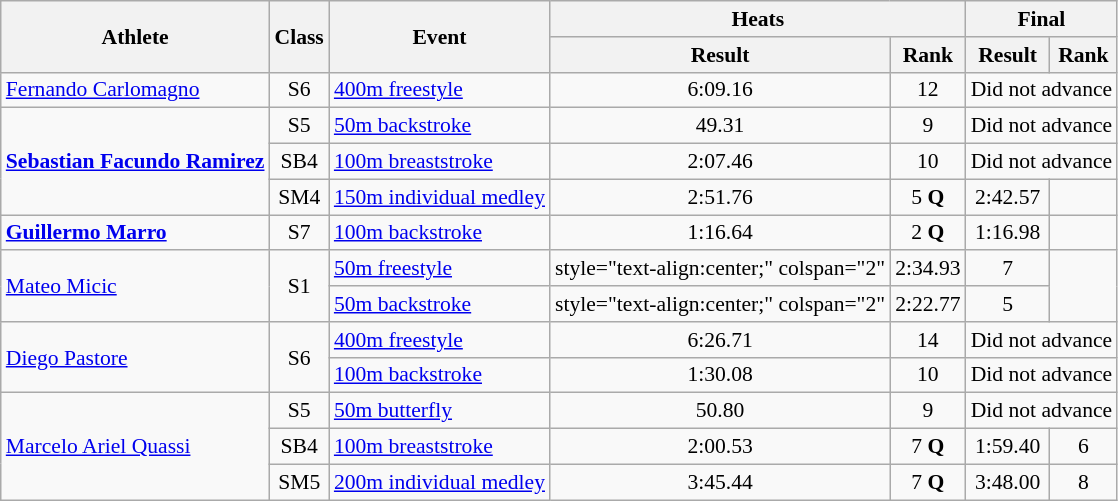<table class=wikitable style="font-size:90%">
<tr>
<th rowspan="2">Athlete</th>
<th rowspan="2">Class</th>
<th rowspan="2">Event</th>
<th colspan="2">Heats</th>
<th colspan="2">Final</th>
</tr>
<tr>
<th>Result</th>
<th>Rank</th>
<th>Result</th>
<th>Rank</th>
</tr>
<tr>
<td><a href='#'>Fernando Carlomagno</a></td>
<td style="text-align:center;">S6</td>
<td><a href='#'>400m freestyle</a></td>
<td style="text-align:center;">6:09.16</td>
<td style="text-align:center;">12</td>
<td style="text-align:center;" colspan="2">Did not advance</td>
</tr>
<tr>
<td rowspan="3"><strong><a href='#'>Sebastian Facundo Ramirez</a></strong></td>
<td style="text-align:center;">S5</td>
<td><a href='#'>50m backstroke</a></td>
<td style="text-align:center;">49.31</td>
<td style="text-align:center;">9</td>
<td style="text-align:center;" colspan="2">Did not advance</td>
</tr>
<tr>
<td style="text-align:center;">SB4</td>
<td><a href='#'>100m breaststroke</a></td>
<td style="text-align:center;">2:07.46</td>
<td style="text-align:center;">10</td>
<td style="text-align:center;" colspan="2">Did not advance</td>
</tr>
<tr>
<td style="text-align:center;">SM4</td>
<td><a href='#'>150m individual medley</a></td>
<td style="text-align:center;">2:51.76</td>
<td style="text-align:center;">5 <strong>Q</strong></td>
<td style="text-align:center;">2:42.57</td>
<td style="text-align:center;"></td>
</tr>
<tr>
<td><strong><a href='#'>Guillermo Marro</a></strong></td>
<td style="text-align:center;">S7</td>
<td><a href='#'>100m backstroke</a></td>
<td style="text-align:center;">1:16.64</td>
<td style="text-align:center;">2 <strong>Q</strong></td>
<td style="text-align:center;">1:16.98</td>
<td style="text-align:center;"></td>
</tr>
<tr>
<td rowspan="2"><a href='#'>Mateo Micic</a></td>
<td rowspan="2" style="text-align:center;">S1</td>
<td><a href='#'>50m freestyle</a></td>
<td>style="text-align:center;" colspan="2" </td>
<td style="text-align:center;">2:34.93</td>
<td style="text-align:center;">7</td>
</tr>
<tr>
<td><a href='#'>50m backstroke</a></td>
<td>style="text-align:center;" colspan="2" </td>
<td style="text-align:center;">2:22.77</td>
<td style="text-align:center;">5</td>
</tr>
<tr>
<td rowspan="2"><a href='#'>Diego Pastore</a></td>
<td rowspan="2" style="text-align:center;">S6</td>
<td><a href='#'>400m freestyle</a></td>
<td style="text-align:center;">6:26.71</td>
<td style="text-align:center;">14</td>
<td style="text-align:center;" colspan="2">Did not advance</td>
</tr>
<tr>
<td><a href='#'>100m backstroke</a></td>
<td style="text-align:center;">1:30.08</td>
<td style="text-align:center;">10</td>
<td style="text-align:center;" colspan="2">Did not advance</td>
</tr>
<tr>
<td rowspan="3"><a href='#'>Marcelo Ariel Quassi</a></td>
<td style="text-align:center;">S5</td>
<td><a href='#'>50m butterfly</a></td>
<td style="text-align:center;">50.80</td>
<td style="text-align:center;">9</td>
<td style="text-align:center;" colspan="2">Did not advance</td>
</tr>
<tr>
<td style="text-align:center;">SB4</td>
<td><a href='#'>100m breaststroke</a></td>
<td style="text-align:center;">2:00.53</td>
<td style="text-align:center;">7 <strong>Q</strong></td>
<td style="text-align:center;">1:59.40</td>
<td style="text-align:center;">6</td>
</tr>
<tr>
<td style="text-align:center;">SM5</td>
<td><a href='#'>200m individual medley</a></td>
<td style="text-align:center;">3:45.44</td>
<td style="text-align:center;">7 <strong>Q</strong></td>
<td style="text-align:center;">3:48.00</td>
<td style="text-align:center;">8</td>
</tr>
</table>
